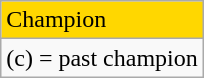<table class="wikitable">
<tr style="background:gold">
<td>Champion</td>
</tr>
<tr>
<td>(c) = past champion</td>
</tr>
</table>
